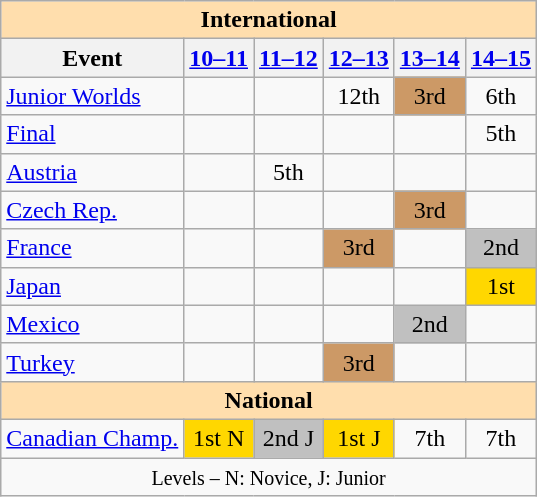<table class="wikitable" style="text-align:center">
<tr>
<th style="background-color: #ffdead; " colspan=6 align=center>International</th>
</tr>
<tr>
<th>Event</th>
<th><a href='#'>10–11</a></th>
<th><a href='#'>11–12</a></th>
<th><a href='#'>12–13</a></th>
<th><a href='#'>13–14</a></th>
<th><a href='#'>14–15</a></th>
</tr>
<tr>
<td align=left><a href='#'>Junior Worlds</a></td>
<td></td>
<td></td>
<td>12th</td>
<td bgcolor=cc9966>3rd</td>
<td>6th</td>
</tr>
<tr>
<td align=left> <a href='#'>Final</a></td>
<td></td>
<td></td>
<td></td>
<td></td>
<td>5th</td>
</tr>
<tr>
<td align=left> <a href='#'>Austria</a></td>
<td></td>
<td>5th</td>
<td></td>
<td></td>
<td></td>
</tr>
<tr>
<td align=left> <a href='#'>Czech Rep.</a></td>
<td></td>
<td></td>
<td></td>
<td bgcolor=cc9966>3rd</td>
<td></td>
</tr>
<tr>
<td align=left> <a href='#'>France</a></td>
<td></td>
<td></td>
<td bgcolor=cc9966>3rd</td>
<td></td>
<td bgcolor=silver>2nd</td>
</tr>
<tr>
<td align=left> <a href='#'>Japan</a></td>
<td></td>
<td></td>
<td></td>
<td></td>
<td bgcolor=gold>1st</td>
</tr>
<tr>
<td align=left> <a href='#'>Mexico</a></td>
<td></td>
<td></td>
<td></td>
<td bgcolor=silver>2nd</td>
<td></td>
</tr>
<tr>
<td align=left> <a href='#'>Turkey</a></td>
<td></td>
<td></td>
<td bgcolor=cc9966>3rd</td>
<td></td>
<td></td>
</tr>
<tr>
<th style="background-color: #ffdead; " colspan=6 align=center>National</th>
</tr>
<tr>
<td align=left><a href='#'>Canadian Champ.</a></td>
<td bgcolor=gold>1st N</td>
<td bgcolor=silver>2nd J</td>
<td bgcolor=gold>1st J</td>
<td>7th</td>
<td>7th</td>
</tr>
<tr>
<td colspan=6 align=center><small> Levels – N: Novice, J: Junior </small></td>
</tr>
</table>
